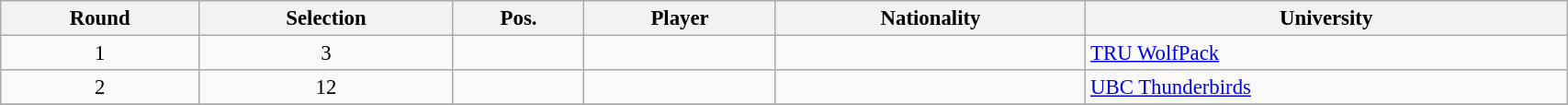<table class="wikitable sortable" style="width:90%; text-align:center; font-size:95%; text-align:left;">
<tr>
<th>Round</th>
<th>Selection</th>
<th>Pos.</th>
<th>Player</th>
<th>Nationality</th>
<th>University</th>
</tr>
<tr>
<td align=center>1</td>
<td align=center>3</td>
<td align=center></td>
<td></td>
<td></td>
<td><a href='#'>TRU WolfPack</a></td>
</tr>
<tr>
<td align=center>2</td>
<td align=center>12</td>
<td align=center></td>
<td></td>
<td></td>
<td><a href='#'>UBC Thunderbirds</a></td>
</tr>
<tr>
</tr>
</table>
